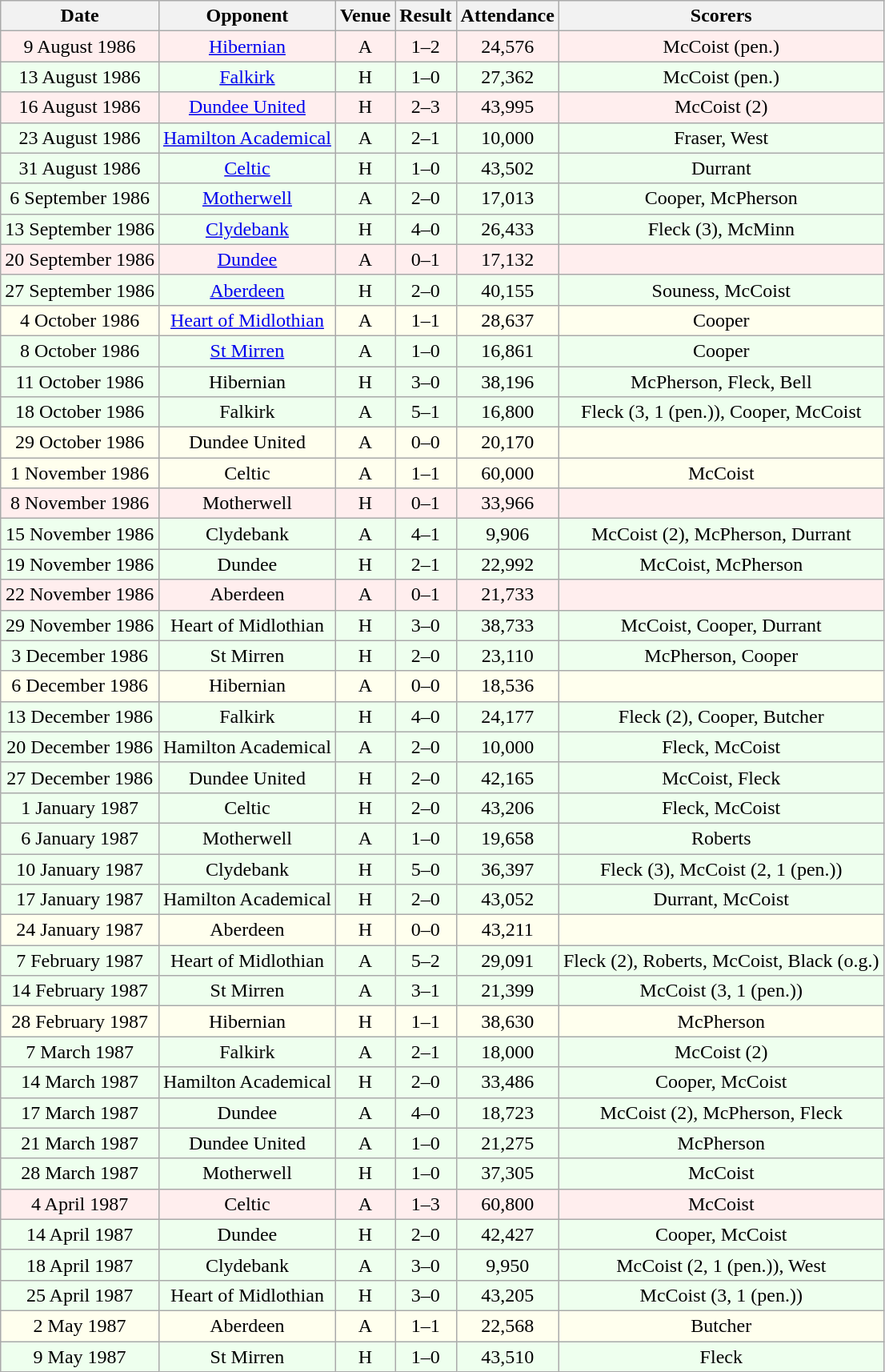<table class="wikitable sortable" style="font-size:100%; text-align:center">
<tr>
<th>Date</th>
<th>Opponent</th>
<th>Venue</th>
<th>Result</th>
<th>Attendance</th>
<th>Scorers</th>
</tr>
<tr bgcolor = "#FFEEEE">
<td>9 August 1986</td>
<td><a href='#'>Hibernian</a></td>
<td>A</td>
<td>1–2</td>
<td>24,576</td>
<td>McCoist (pen.)</td>
</tr>
<tr bgcolor = "#EEFFEE">
<td>13 August 1986</td>
<td><a href='#'>Falkirk</a></td>
<td>H</td>
<td>1–0</td>
<td>27,362</td>
<td>McCoist (pen.)</td>
</tr>
<tr bgcolor = "#FFEEEE">
<td>16 August 1986</td>
<td><a href='#'>Dundee United</a></td>
<td>H</td>
<td>2–3</td>
<td>43,995</td>
<td>McCoist (2)</td>
</tr>
<tr bgcolor = "#EEFFEE">
<td>23 August 1986</td>
<td><a href='#'>Hamilton Academical</a></td>
<td>A</td>
<td>2–1</td>
<td>10,000</td>
<td>Fraser, West</td>
</tr>
<tr bgcolor = "#EEFFEE">
<td>31 August 1986</td>
<td><a href='#'>Celtic</a></td>
<td>H</td>
<td>1–0</td>
<td>43,502</td>
<td>Durrant</td>
</tr>
<tr bgcolor = "#EEFFEE">
<td>6 September 1986</td>
<td><a href='#'>Motherwell</a></td>
<td>A</td>
<td>2–0</td>
<td>17,013</td>
<td>Cooper, McPherson</td>
</tr>
<tr bgcolor = "#EEFFEE">
<td>13 September 1986</td>
<td><a href='#'>Clydebank</a></td>
<td>H</td>
<td>4–0</td>
<td>26,433</td>
<td>Fleck (3), McMinn</td>
</tr>
<tr bgcolor = "#FFEEEE">
<td>20 September 1986</td>
<td><a href='#'>Dundee</a></td>
<td>A</td>
<td>0–1</td>
<td>17,132</td>
<td></td>
</tr>
<tr bgcolor = "#EEFFEE">
<td>27 September 1986</td>
<td><a href='#'>Aberdeen</a></td>
<td>H</td>
<td>2–0</td>
<td>40,155</td>
<td>Souness, McCoist</td>
</tr>
<tr bgcolor = "#FFFFEE">
<td>4 October 1986</td>
<td><a href='#'>Heart of Midlothian</a></td>
<td>A</td>
<td>1–1</td>
<td>28,637</td>
<td>Cooper</td>
</tr>
<tr bgcolor = "#EEFFEE">
<td>8 October 1986</td>
<td><a href='#'>St Mirren</a></td>
<td>A</td>
<td>1–0</td>
<td>16,861</td>
<td>Cooper</td>
</tr>
<tr bgcolor = "#EEFFEE">
<td>11 October 1986</td>
<td>Hibernian</td>
<td>H</td>
<td>3–0</td>
<td>38,196</td>
<td>McPherson, Fleck, Bell</td>
</tr>
<tr bgcolor = "#EEFFEE">
<td>18 October 1986</td>
<td>Falkirk</td>
<td>A</td>
<td>5–1</td>
<td>16,800</td>
<td>Fleck (3, 1 (pen.)), Cooper, McCoist</td>
</tr>
<tr bgcolor = "#FFFFEE">
<td>29 October 1986</td>
<td>Dundee United</td>
<td>A</td>
<td>0–0</td>
<td>20,170</td>
<td></td>
</tr>
<tr bgcolor = "#FFFFEE">
<td>1 November 1986</td>
<td>Celtic</td>
<td>A</td>
<td>1–1</td>
<td>60,000</td>
<td>McCoist</td>
</tr>
<tr bgcolor = "#FFEEEE">
<td>8 November 1986</td>
<td>Motherwell</td>
<td>H</td>
<td>0–1</td>
<td>33,966</td>
<td></td>
</tr>
<tr bgcolor = "#EEFFEE">
<td>15 November 1986</td>
<td>Clydebank</td>
<td>A</td>
<td>4–1</td>
<td>9,906</td>
<td>McCoist (2), McPherson, Durrant</td>
</tr>
<tr bgcolor = "#EEFFEE">
<td>19 November 1986</td>
<td>Dundee</td>
<td>H</td>
<td>2–1</td>
<td>22,992</td>
<td>McCoist, McPherson</td>
</tr>
<tr bgcolor = "#FFEEEE">
<td>22 November 1986</td>
<td>Aberdeen</td>
<td>A</td>
<td>0–1</td>
<td>21,733</td>
<td></td>
</tr>
<tr bgcolor = "#EEFFEE">
<td>29 November 1986</td>
<td>Heart of Midlothian</td>
<td>H</td>
<td>3–0</td>
<td>38,733</td>
<td>McCoist, Cooper, Durrant</td>
</tr>
<tr bgcolor = "#EEFFEE">
<td>3 December 1986</td>
<td>St Mirren</td>
<td>H</td>
<td>2–0</td>
<td>23,110</td>
<td>McPherson, Cooper</td>
</tr>
<tr bgcolor = "#FFFFEE">
<td>6 December 1986</td>
<td>Hibernian</td>
<td>A</td>
<td>0–0</td>
<td>18,536</td>
<td></td>
</tr>
<tr bgcolor = "#EEFFEE">
<td>13 December 1986</td>
<td>Falkirk</td>
<td>H</td>
<td>4–0</td>
<td>24,177</td>
<td>Fleck (2), Cooper, Butcher</td>
</tr>
<tr bgcolor = "#EEFFEE">
<td>20 December 1986</td>
<td>Hamilton Academical</td>
<td>A</td>
<td>2–0</td>
<td>10,000</td>
<td>Fleck, McCoist</td>
</tr>
<tr bgcolor = "#EEFFEE">
<td>27 December 1986</td>
<td>Dundee United</td>
<td>H</td>
<td>2–0</td>
<td>42,165</td>
<td>McCoist, Fleck</td>
</tr>
<tr bgcolor = "#EEFFEE">
<td>1 January 1987</td>
<td>Celtic</td>
<td>H</td>
<td>2–0</td>
<td>43,206</td>
<td>Fleck, McCoist</td>
</tr>
<tr bgcolor = "#EEFFEE">
<td>6 January 1987</td>
<td>Motherwell</td>
<td>A</td>
<td>1–0</td>
<td>19,658</td>
<td>Roberts</td>
</tr>
<tr bgcolor = "#EEFFEE">
<td>10 January 1987</td>
<td>Clydebank</td>
<td>H</td>
<td>5–0</td>
<td>36,397</td>
<td>Fleck (3), McCoist (2, 1 (pen.))</td>
</tr>
<tr bgcolor = "#EEFFEE">
<td>17 January 1987</td>
<td>Hamilton Academical</td>
<td>H</td>
<td>2–0</td>
<td>43,052</td>
<td>Durrant, McCoist</td>
</tr>
<tr bgcolor = "#FFFFEE">
<td>24 January 1987</td>
<td>Aberdeen</td>
<td>H</td>
<td>0–0</td>
<td>43,211</td>
<td></td>
</tr>
<tr bgcolor = "#EEFFEE">
<td>7 February 1987</td>
<td>Heart of Midlothian</td>
<td>A</td>
<td>5–2</td>
<td>29,091</td>
<td>Fleck (2), Roberts, McCoist, Black (o.g.)</td>
</tr>
<tr bgcolor = "#EEFFEE">
<td>14 February 1987</td>
<td>St Mirren</td>
<td>A</td>
<td>3–1</td>
<td>21,399</td>
<td>McCoist (3, 1 (pen.))</td>
</tr>
<tr bgcolor = "#FFFFEE">
<td>28 February 1987</td>
<td>Hibernian</td>
<td>H</td>
<td>1–1</td>
<td>38,630</td>
<td>McPherson</td>
</tr>
<tr bgcolor = "#EEFFEE">
<td>7 March 1987</td>
<td>Falkirk</td>
<td>A</td>
<td>2–1</td>
<td>18,000</td>
<td>McCoist (2)</td>
</tr>
<tr bgcolor = "#EEFFEE">
<td>14 March 1987</td>
<td>Hamilton Academical</td>
<td>H</td>
<td>2–0</td>
<td>33,486</td>
<td>Cooper, McCoist</td>
</tr>
<tr bgcolor = "#EEFFEE">
<td>17 March 1987</td>
<td>Dundee</td>
<td>A</td>
<td>4–0</td>
<td>18,723</td>
<td>McCoist (2), McPherson, Fleck</td>
</tr>
<tr bgcolor = "#EEFFEE">
<td>21 March 1987</td>
<td>Dundee United</td>
<td>A</td>
<td>1–0</td>
<td>21,275</td>
<td>McPherson</td>
</tr>
<tr bgcolor = "#EEFFEE">
<td>28 March 1987</td>
<td>Motherwell</td>
<td>H</td>
<td>1–0</td>
<td>37,305</td>
<td>McCoist</td>
</tr>
<tr bgcolor = "#FFEEEE">
<td>4 April 1987</td>
<td>Celtic</td>
<td>A</td>
<td>1–3</td>
<td>60,800</td>
<td>McCoist</td>
</tr>
<tr bgcolor = "#EEFFEE">
<td>14 April 1987</td>
<td>Dundee</td>
<td>H</td>
<td>2–0</td>
<td>42,427</td>
<td>Cooper, McCoist</td>
</tr>
<tr bgcolor = "#EEFFEE">
<td>18 April 1987</td>
<td>Clydebank</td>
<td>A</td>
<td>3–0</td>
<td>9,950</td>
<td>McCoist (2, 1 (pen.)), West</td>
</tr>
<tr bgcolor = "#EEFFEE">
<td>25 April 1987</td>
<td>Heart of Midlothian</td>
<td>H</td>
<td>3–0</td>
<td>43,205</td>
<td>McCoist (3, 1 (pen.))</td>
</tr>
<tr bgcolor = "#FFFFEE">
<td>2 May 1987</td>
<td>Aberdeen</td>
<td>A</td>
<td>1–1</td>
<td>22,568</td>
<td>Butcher</td>
</tr>
<tr bgcolor = "#EEFFEE">
<td>9 May 1987</td>
<td>St Mirren</td>
<td>H</td>
<td>1–0</td>
<td>43,510</td>
<td>Fleck</td>
</tr>
</table>
